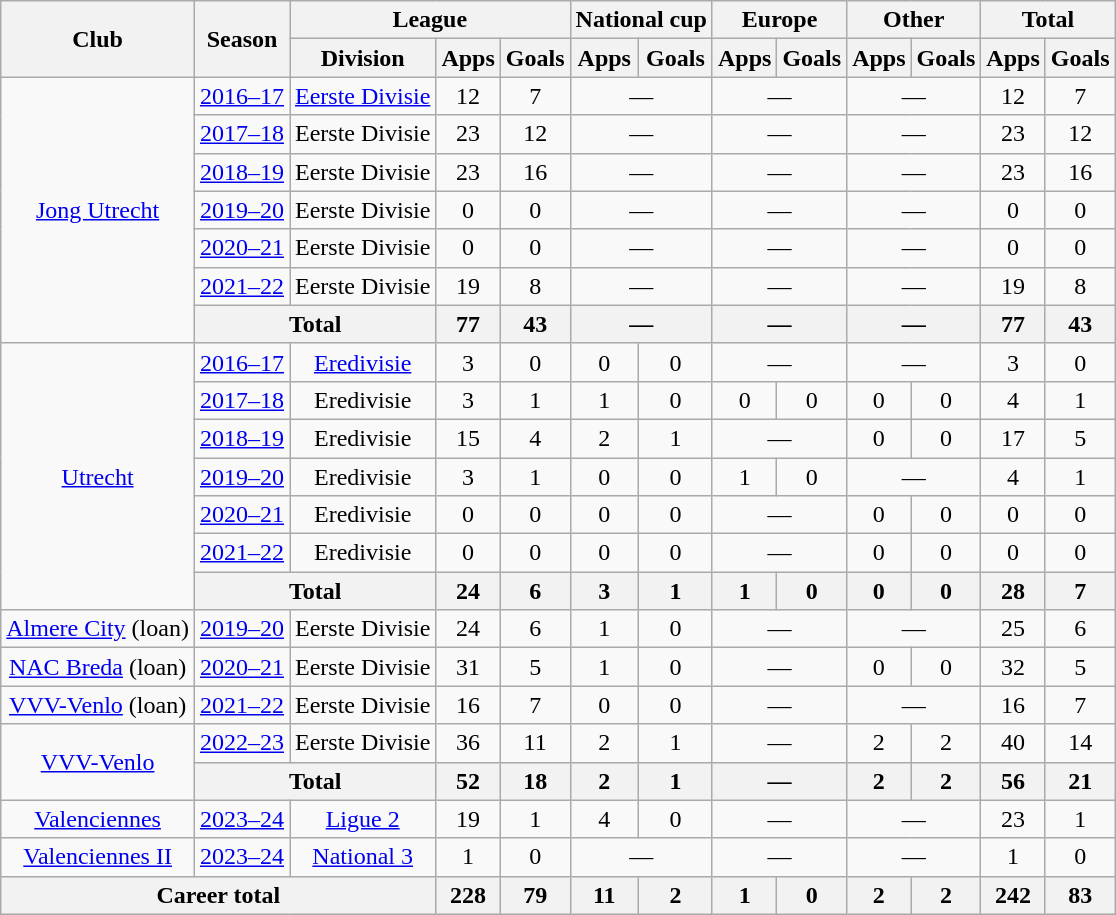<table class="wikitable" style="text-align:center">
<tr>
<th rowspan="2">Club</th>
<th rowspan="2">Season</th>
<th colspan="3">League</th>
<th colspan="2">National cup</th>
<th colspan="2">Europe</th>
<th colspan="2">Other</th>
<th colspan="2">Total</th>
</tr>
<tr>
<th>Division</th>
<th>Apps</th>
<th>Goals</th>
<th>Apps</th>
<th>Goals</th>
<th>Apps</th>
<th>Goals</th>
<th>Apps</th>
<th>Goals</th>
<th>Apps</th>
<th>Goals</th>
</tr>
<tr>
<td rowspan="7"><a href='#'>Jong Utrecht</a></td>
<td><a href='#'>2016–17</a></td>
<td><a href='#'>Eerste Divisie</a></td>
<td>12</td>
<td>7</td>
<td colspan="2">—</td>
<td colspan="2">—</td>
<td colspan="2">—</td>
<td>12</td>
<td>7</td>
</tr>
<tr>
<td><a href='#'>2017–18</a></td>
<td>Eerste Divisie</td>
<td>23</td>
<td>12</td>
<td colspan="2">—</td>
<td colspan="2">—</td>
<td colspan="2">—</td>
<td>23</td>
<td>12</td>
</tr>
<tr>
<td><a href='#'>2018–19</a></td>
<td>Eerste Divisie</td>
<td>23</td>
<td>16</td>
<td colspan="2">—</td>
<td colspan="2">—</td>
<td colspan="2">—</td>
<td>23</td>
<td>16</td>
</tr>
<tr>
<td><a href='#'>2019–20</a></td>
<td>Eerste Divisie</td>
<td>0</td>
<td>0</td>
<td colspan="2">—</td>
<td colspan="2">—</td>
<td colspan="2">—</td>
<td>0</td>
<td>0</td>
</tr>
<tr>
<td><a href='#'>2020–21</a></td>
<td>Eerste Divisie</td>
<td>0</td>
<td>0</td>
<td colspan="2">—</td>
<td colspan="2">—</td>
<td colspan="2">—</td>
<td>0</td>
<td>0</td>
</tr>
<tr>
<td><a href='#'>2021–22</a></td>
<td>Eerste Divisie</td>
<td>19</td>
<td>8</td>
<td colspan="2">—</td>
<td colspan="2">—</td>
<td colspan="2">—</td>
<td>19</td>
<td>8</td>
</tr>
<tr>
<th colspan="2">Total</th>
<th>77</th>
<th>43</th>
<th colspan="2">—</th>
<th colspan="2">—</th>
<th colspan="2">—</th>
<th>77</th>
<th>43</th>
</tr>
<tr>
<td rowspan="7"><a href='#'>Utrecht</a></td>
<td><a href='#'>2016–17</a></td>
<td><a href='#'>Eredivisie</a></td>
<td>3</td>
<td>0</td>
<td>0</td>
<td>0</td>
<td colspan="2">—</td>
<td colspan="2">—</td>
<td>3</td>
<td>0</td>
</tr>
<tr>
<td><a href='#'>2017–18</a></td>
<td>Eredivisie</td>
<td>3</td>
<td>1</td>
<td>1</td>
<td>0</td>
<td>0</td>
<td>0</td>
<td>0</td>
<td>0</td>
<td>4</td>
<td>1</td>
</tr>
<tr>
<td><a href='#'>2018–19</a></td>
<td>Eredivisie</td>
<td>15</td>
<td>4</td>
<td>2</td>
<td>1</td>
<td colspan="2">—</td>
<td>0</td>
<td>0</td>
<td>17</td>
<td>5</td>
</tr>
<tr>
<td><a href='#'>2019–20</a></td>
<td>Eredivisie</td>
<td>3</td>
<td>1</td>
<td>0</td>
<td>0</td>
<td>1</td>
<td>0</td>
<td colspan="2">—</td>
<td>4</td>
<td>1</td>
</tr>
<tr>
<td><a href='#'>2020–21</a></td>
<td>Eredivisie</td>
<td>0</td>
<td>0</td>
<td>0</td>
<td>0</td>
<td colspan="2">—</td>
<td>0</td>
<td>0</td>
<td>0</td>
<td>0</td>
</tr>
<tr>
<td><a href='#'>2021–22</a></td>
<td>Eredivisie</td>
<td>0</td>
<td>0</td>
<td>0</td>
<td>0</td>
<td colspan="2">—</td>
<td>0</td>
<td>0</td>
<td>0</td>
<td>0</td>
</tr>
<tr>
<th colspan="2">Total</th>
<th>24</th>
<th>6</th>
<th>3</th>
<th>1</th>
<th>1</th>
<th>0</th>
<th>0</th>
<th>0</th>
<th>28</th>
<th>7</th>
</tr>
<tr>
<td><a href='#'>Almere City</a> (loan)</td>
<td><a href='#'>2019–20</a></td>
<td>Eerste Divisie</td>
<td>24</td>
<td>6</td>
<td>1</td>
<td>0</td>
<td colspan="2">—</td>
<td colspan="2">—</td>
<td>25</td>
<td>6</td>
</tr>
<tr>
<td><a href='#'>NAC Breda</a> (loan)</td>
<td><a href='#'>2020–21</a></td>
<td>Eerste Divisie</td>
<td>31</td>
<td>5</td>
<td>1</td>
<td>0</td>
<td colspan="2">—</td>
<td>0</td>
<td>0</td>
<td>32</td>
<td>5</td>
</tr>
<tr>
<td><a href='#'>VVV-Venlo</a> (loan)</td>
<td><a href='#'>2021–22</a></td>
<td>Eerste Divisie</td>
<td>16</td>
<td>7</td>
<td>0</td>
<td>0</td>
<td colspan="2">—</td>
<td colspan="2">—</td>
<td>16</td>
<td>7</td>
</tr>
<tr>
<td rowspan="2"><a href='#'>VVV-Venlo</a></td>
<td><a href='#'>2022–23</a></td>
<td>Eerste Divisie</td>
<td>36</td>
<td>11</td>
<td>2</td>
<td>1</td>
<td colspan="2">—</td>
<td>2</td>
<td>2</td>
<td>40</td>
<td>14</td>
</tr>
<tr>
<th colspan="2">Total</th>
<th>52</th>
<th>18</th>
<th>2</th>
<th>1</th>
<th colspan="2">—</th>
<th>2</th>
<th>2</th>
<th>56</th>
<th>21</th>
</tr>
<tr>
<td><a href='#'>Valenciennes</a></td>
<td><a href='#'>2023–24</a></td>
<td><a href='#'>Ligue 2</a></td>
<td>19</td>
<td>1</td>
<td>4</td>
<td>0</td>
<td colspan="2">—</td>
<td colspan="2">—</td>
<td>23</td>
<td>1</td>
</tr>
<tr>
<td><a href='#'>Valenciennes II</a></td>
<td><a href='#'>2023–24</a></td>
<td><a href='#'>National 3</a></td>
<td>1</td>
<td>0</td>
<td colspan="2">—</td>
<td colspan="2">—</td>
<td colspan="2">—</td>
<td>1</td>
<td>0</td>
</tr>
<tr>
<th colspan="3">Career total</th>
<th>228</th>
<th>79</th>
<th>11</th>
<th>2</th>
<th>1</th>
<th>0</th>
<th>2</th>
<th>2</th>
<th>242</th>
<th>83</th>
</tr>
</table>
